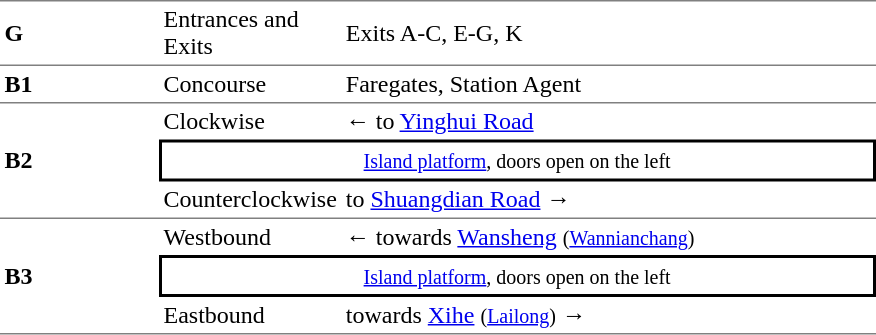<table cellspacing=0 cellpadding=3>
<tr>
<td style="border-top:solid 1px gray;border-bottom:solid 1px gray;" width=100><strong>G</strong></td>
<td style="border-top:solid 1px gray;border-bottom:solid 1px gray;" width=100>Entrances and Exits</td>
<td style="border-top:solid 1px gray;border-bottom:solid 1px gray;" width=350>Exits A-C, E-G, K</td>
</tr>
<tr>
<td style="border-bottom:solid 1px gray;"><strong>B1</strong></td>
<td style="border-bottom:solid 1px gray;">Concourse</td>
<td style="border-bottom:solid 1px gray;">Faregates, Station Agent</td>
</tr>
<tr>
<td style="border-bottom:solid 1px gray;" rowspan=3><strong>B2</strong></td>
<td>Clockwise</td>
<td>←  to <a href='#'>Yinghui Road</a></td>
</tr>
<tr>
<td style="border-right:solid 2px black;border-left:solid 2px black;border-top:solid 2px black;border-bottom:solid 2px black;text-align:center;" colspan=2><small><a href='#'>Island platform</a>, doors open on the left</small></td>
</tr>
<tr>
<td style="border-bottom:solid 1px gray;">Counterclockwise</td>
<td style="border-bottom:solid 1px gray;">  to <a href='#'>Shuangdian Road</a> →</td>
</tr>
<tr>
<td style="border-bottom:solid 1px gray;" rowspan=3><strong>B3</strong></td>
<td>Westbound</td>
<td>←  towards <a href='#'>Wansheng</a> <small>(<a href='#'>Wannianchang</a>)</small></td>
</tr>
<tr>
<td style="border-right:solid 2px black;border-left:solid 2px black;border-top:solid 2px black;border-bottom:solid 2px black;text-align:center;" colspan=2><small><a href='#'>Island platform</a>, doors open on the left</small></td>
</tr>
<tr>
<td style="border-bottom:solid 1px gray;">Eastbound</td>
<td style="border-bottom:solid 1px gray;">  towards <a href='#'>Xihe</a> <small>(<a href='#'>Lailong</a>)</small> →</td>
</tr>
</table>
